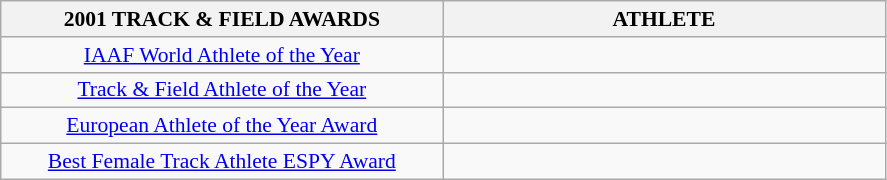<table class="wikitable" style="border-collapse: collapse; font-size: 90%;">
<tr>
<th align="center" style="width: 20em">2001 TRACK & FIELD AWARDS</th>
<th align="center" style="width: 20em">ATHLETE</th>
</tr>
<tr>
<td align="center"><a href='#'>IAAF World Athlete of the Year</a></td>
<td></td>
</tr>
<tr>
<td align="center"><a href='#'>Track & Field Athlete of the Year</a></td>
<td></td>
</tr>
<tr>
<td align="center"><a href='#'>European Athlete of the Year Award</a></td>
<td></td>
</tr>
<tr>
<td align="center"><a href='#'>Best Female Track Athlete ESPY Award</a></td>
<td></td>
</tr>
</table>
